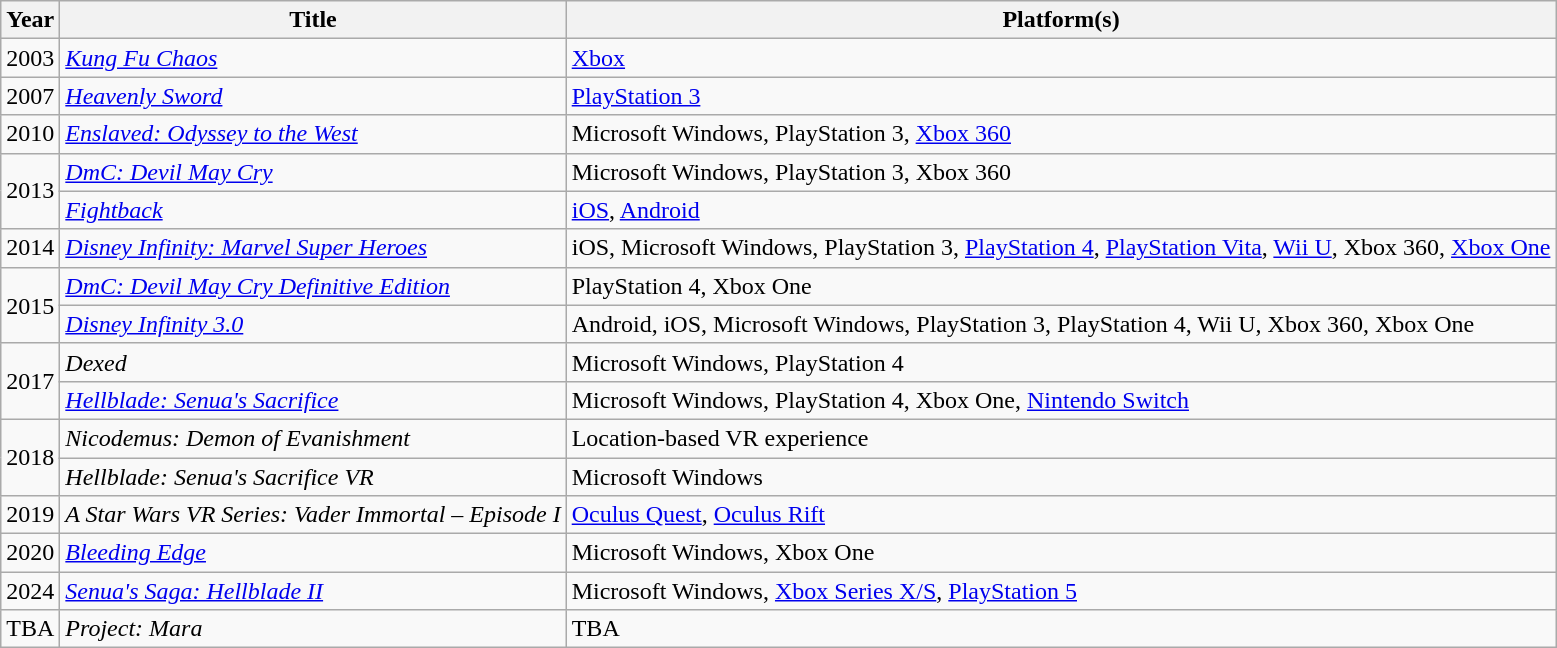<table class="wikitable sortable">
<tr>
<th>Year</th>
<th>Title</th>
<th>Platform(s)</th>
</tr>
<tr>
<td>2003</td>
<td><em><a href='#'>Kung Fu Chaos</a></em></td>
<td><a href='#'>Xbox</a></td>
</tr>
<tr>
<td>2007</td>
<td><em><a href='#'>Heavenly Sword</a></em></td>
<td><a href='#'>PlayStation 3</a></td>
</tr>
<tr>
<td>2010</td>
<td><em><a href='#'>Enslaved: Odyssey to the West</a></em></td>
<td>Microsoft Windows, PlayStation 3, <a href='#'>Xbox 360</a></td>
</tr>
<tr>
<td rowspan="2">2013</td>
<td><em><a href='#'>DmC: Devil May Cry</a></em></td>
<td>Microsoft Windows, PlayStation 3, Xbox 360</td>
</tr>
<tr>
<td><em><a href='#'>Fightback</a></em></td>
<td><a href='#'>iOS</a>, <a href='#'>Android</a></td>
</tr>
<tr>
<td>2014</td>
<td><em><a href='#'>Disney Infinity: Marvel Super Heroes</a></em></td>
<td>iOS, Microsoft Windows, PlayStation 3, <a href='#'>PlayStation 4</a>, <a href='#'>PlayStation Vita</a>, <a href='#'>Wii U</a>, Xbox 360, <a href='#'>Xbox One</a></td>
</tr>
<tr>
<td rowspan="2">2015</td>
<td><em><a href='#'>DmC: Devil May Cry Definitive Edition</a></em></td>
<td>PlayStation 4, Xbox One</td>
</tr>
<tr>
<td><em><a href='#'>Disney Infinity 3.0</a></em></td>
<td>Android, iOS, Microsoft Windows, PlayStation 3, PlayStation 4, Wii U, Xbox 360, Xbox One</td>
</tr>
<tr>
<td rowspan="2">2017</td>
<td><em>Dexed</em></td>
<td>Microsoft Windows, PlayStation 4</td>
</tr>
<tr>
<td><em><a href='#'>Hellblade: Senua's Sacrifice</a></em></td>
<td>Microsoft Windows, PlayStation 4, Xbox One, <a href='#'>Nintendo Switch</a></td>
</tr>
<tr>
<td rowspan="2">2018</td>
<td><em>Nicodemus: Demon of Evanishment</em></td>
<td>Location-based VR experience</td>
</tr>
<tr>
<td><em>Hellblade: Senua's Sacrifice VR</em></td>
<td>Microsoft Windows</td>
</tr>
<tr>
<td>2019</td>
<td><em>A Star Wars VR Series: Vader Immortal – Episode I</em></td>
<td><a href='#'>Oculus Quest</a>, <a href='#'>Oculus Rift</a></td>
</tr>
<tr>
<td>2020</td>
<td><em><a href='#'>Bleeding Edge</a></em></td>
<td>Microsoft Windows, Xbox One</td>
</tr>
<tr>
<td>2024</td>
<td><em><a href='#'>Senua's Saga: Hellblade II</a></em></td>
<td>Microsoft Windows, <a href='#'>Xbox Series X/S</a>, <a href='#'>PlayStation 5</a></td>
</tr>
<tr>
<td>TBA</td>
<td><em>Project: Mara</em></td>
<td>TBA</td>
</tr>
</table>
